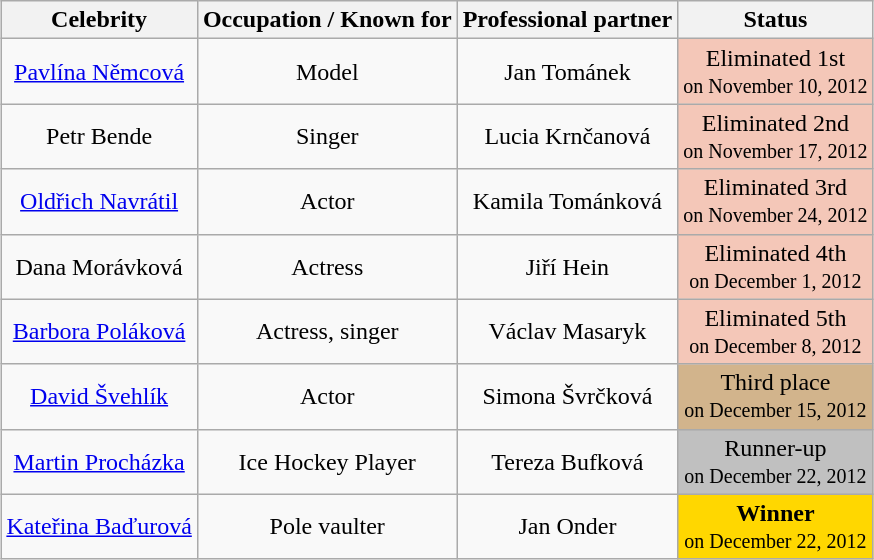<table class="wikitable" style="margin: auto; text-align: center;">
<tr>
<th>Celebrity</th>
<th>Occupation / Known for</th>
<th>Professional partner</th>
<th>Status</th>
</tr>
<tr>
<td><a href='#'>Pavlína Němcová</a></td>
<td>Model</td>
<td>Jan Tománek</td>
<td bgcolor="#F4C7B8">Eliminated 1st<br><small>on November 10, 2012</small></td>
</tr>
<tr>
<td>Petr Bende</td>
<td>Singer</td>
<td>Lucia Krnčanová</td>
<td bgcolor="#F4C7B8">Eliminated 2nd<br><small>on November 17, 2012</small></td>
</tr>
<tr>
<td><a href='#'>Oldřich Navrátil</a></td>
<td>Actor</td>
<td>Kamila Tománková</td>
<td bgcolor="#F4C7B8">Eliminated 3rd<br><small>on November 24, 2012</small></td>
</tr>
<tr>
<td>Dana Morávková</td>
<td>Actress</td>
<td>Jiří Hein</td>
<td bgcolor="#F4C7B8">Eliminated 4th<br><small>on December 1, 2012</small></td>
</tr>
<tr>
<td><a href='#'>Barbora Poláková</a></td>
<td>Actress, singer</td>
<td>Václav Masaryk</td>
<td bgcolor="#F4C7B8">Eliminated 5th<br><small>on December 8, 2012</small></td>
</tr>
<tr>
<td><a href='#'>David Švehlík</a></td>
<td>Actor</td>
<td>Simona Švrčková</td>
<td bgcolor="tan">Third place<br><small>on December 15, 2012</small></td>
</tr>
<tr>
<td><a href='#'>Martin Procházka</a></td>
<td>Ice Hockey Player</td>
<td>Tereza Bufková</td>
<td bgcolor="silver">Runner-up<br><small>on December 22, 2012</small></td>
</tr>
<tr>
<td><a href='#'>Kateřina Baďurová</a></td>
<td>Pole vaulter</td>
<td>Jan Onder</td>
<td bgcolor="gold"><strong>Winner</strong><br><small> on December 22, 2012 </small></td>
</tr>
</table>
